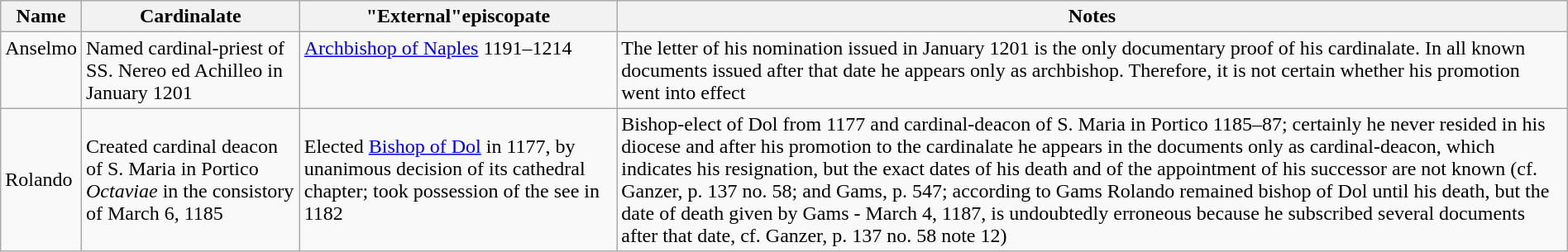<table class="wikitable sortable" style="width:100%">
<tr>
<th width="*">Name</th>
<th width="*">Cardinalate</th>
<th width="*">"External"episcopate</th>
<th width="*">Notes</th>
</tr>
<tr valign="top">
<td>Anselmo</td>
<td>Named cardinal-priest of SS. Nereo ed Achilleo in January 1201</td>
<td><a href='#'>Archbishop of Naples</a> 1191–1214</td>
<td>The letter of his nomination issued in January 1201 is the only documentary proof of his cardinalate. In all known documents issued after that date he appears only as archbishop. Therefore, it is not certain whether his promotion went into effect</td>
</tr>
<tr>
<td>Rolando</td>
<td>Created cardinal deacon of S. Maria in Portico <em>Octaviae</em> in the consistory of March 6, 1185</td>
<td>Elected <a href='#'>Bishop of Dol</a> in 1177, by unanimous decision of its cathedral chapter; took possession of the see in 1182</td>
<td>Bishop-elect of Dol from 1177 and cardinal-deacon of S. Maria in Portico 1185–87; certainly he never resided in his diocese and after his promotion to the cardinalate he appears in the documents only as cardinal-deacon, which indicates his resignation, but the exact dates of his death and of the appointment of his successor are not known (cf. Ganzer, p. 137 no. 58; and Gams, p. 547; according to Gams Rolando remained bishop of Dol until his death, but the date of death given by Gams - March 4, 1187, is undoubtedly erroneous because he subscribed several documents after that date, cf. Ganzer, p. 137 no. 58 note 12)</td>
</tr>
</table>
